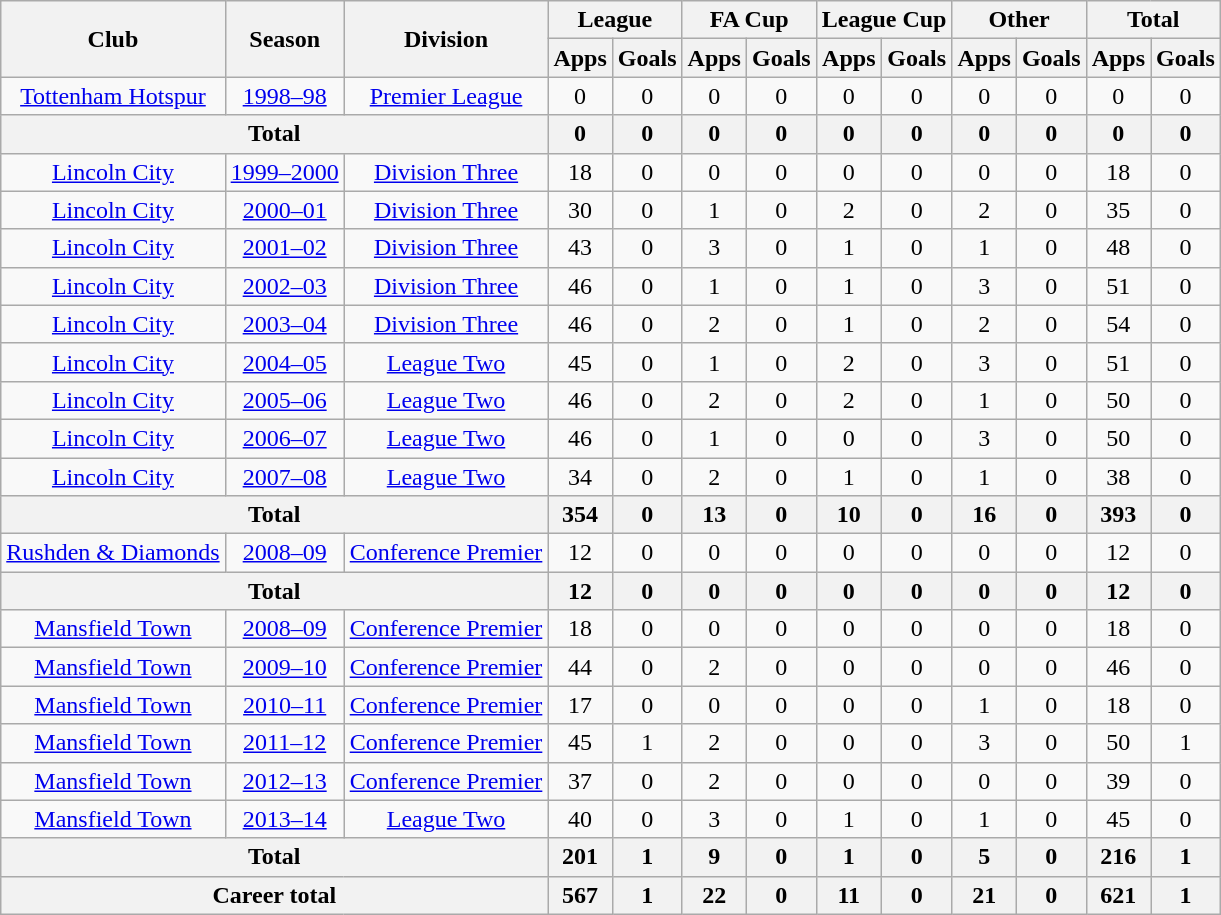<table class="wikitable" style="text-align:center;">
<tr>
<th rowspan="2">Club</th>
<th rowspan="2">Season</th>
<th rowspan="2">Division</th>
<th colspan="2">League</th>
<th colspan="2">FA Cup</th>
<th colspan="2">League Cup</th>
<th colspan="2">Other</th>
<th colspan="2">Total</th>
</tr>
<tr>
<th>Apps</th>
<th>Goals</th>
<th>Apps</th>
<th>Goals</th>
<th>Apps</th>
<th>Goals</th>
<th>Apps</th>
<th>Goals</th>
<th>Apps</th>
<th>Goals</th>
</tr>
<tr>
<td><a href='#'>Tottenham Hotspur</a></td>
<td><a href='#'>1998–98</a></td>
<td><a href='#'>Premier League</a></td>
<td>0</td>
<td>0</td>
<td>0</td>
<td>0</td>
<td>0</td>
<td>0</td>
<td>0</td>
<td>0</td>
<td>0</td>
<td>0</td>
</tr>
<tr>
<th colspan="3">Total</th>
<th>0</th>
<th>0</th>
<th>0</th>
<th>0</th>
<th>0</th>
<th>0</th>
<th>0</th>
<th>0</th>
<th>0</th>
<th>0</th>
</tr>
<tr>
<td><a href='#'>Lincoln City</a></td>
<td><a href='#'>1999–2000</a></td>
<td><a href='#'>Division Three</a></td>
<td>18</td>
<td>0</td>
<td>0</td>
<td>0</td>
<td>0</td>
<td>0</td>
<td>0</td>
<td>0</td>
<td>18</td>
<td>0</td>
</tr>
<tr>
<td><a href='#'>Lincoln City</a></td>
<td><a href='#'>2000–01</a></td>
<td><a href='#'>Division Three</a></td>
<td>30</td>
<td>0</td>
<td>1</td>
<td>0</td>
<td>2</td>
<td>0</td>
<td>2</td>
<td>0</td>
<td>35</td>
<td>0</td>
</tr>
<tr>
<td><a href='#'>Lincoln City</a></td>
<td><a href='#'>2001–02</a></td>
<td><a href='#'>Division Three</a></td>
<td>43</td>
<td>0</td>
<td>3</td>
<td>0</td>
<td>1</td>
<td>0</td>
<td>1</td>
<td>0</td>
<td>48</td>
<td>0</td>
</tr>
<tr>
<td><a href='#'>Lincoln City</a></td>
<td><a href='#'>2002–03</a></td>
<td><a href='#'>Division Three</a></td>
<td>46</td>
<td>0</td>
<td>1</td>
<td>0</td>
<td>1</td>
<td>0</td>
<td>3</td>
<td>0</td>
<td>51</td>
<td>0</td>
</tr>
<tr>
<td><a href='#'>Lincoln City</a></td>
<td><a href='#'>2003–04</a></td>
<td><a href='#'>Division Three</a></td>
<td>46</td>
<td>0</td>
<td>2</td>
<td>0</td>
<td>1</td>
<td>0</td>
<td>2</td>
<td>0</td>
<td>54</td>
<td>0</td>
</tr>
<tr>
<td><a href='#'>Lincoln City</a></td>
<td><a href='#'>2004–05</a></td>
<td><a href='#'>League Two</a></td>
<td>45</td>
<td>0</td>
<td>1</td>
<td>0</td>
<td>2</td>
<td>0</td>
<td>3</td>
<td>0</td>
<td>51</td>
<td>0</td>
</tr>
<tr>
<td><a href='#'>Lincoln City</a></td>
<td><a href='#'>2005–06</a></td>
<td><a href='#'>League Two</a></td>
<td>46</td>
<td>0</td>
<td>2</td>
<td>0</td>
<td>2</td>
<td>0</td>
<td>1</td>
<td>0</td>
<td>50</td>
<td>0</td>
</tr>
<tr>
<td><a href='#'>Lincoln City</a></td>
<td><a href='#'>2006–07</a></td>
<td><a href='#'>League Two</a></td>
<td>46</td>
<td>0</td>
<td>1</td>
<td>0</td>
<td>0</td>
<td>0</td>
<td>3</td>
<td>0</td>
<td>50</td>
<td>0</td>
</tr>
<tr>
<td><a href='#'>Lincoln City</a></td>
<td><a href='#'>2007–08</a></td>
<td><a href='#'>League Two</a></td>
<td>34</td>
<td>0</td>
<td>2</td>
<td>0</td>
<td>1</td>
<td>0</td>
<td>1</td>
<td>0</td>
<td>38</td>
<td>0</td>
</tr>
<tr>
<th colspan="3">Total</th>
<th>354</th>
<th>0</th>
<th>13</th>
<th>0</th>
<th>10</th>
<th>0</th>
<th>16</th>
<th>0</th>
<th>393</th>
<th>0</th>
</tr>
<tr>
<td><a href='#'>Rushden & Diamonds</a></td>
<td><a href='#'>2008–09</a></td>
<td><a href='#'>Conference Premier</a></td>
<td>12</td>
<td>0</td>
<td>0</td>
<td>0</td>
<td>0</td>
<td>0</td>
<td>0</td>
<td>0</td>
<td>12</td>
<td>0</td>
</tr>
<tr>
<th colspan="3">Total</th>
<th>12</th>
<th>0</th>
<th>0</th>
<th>0</th>
<th>0</th>
<th>0</th>
<th>0</th>
<th>0</th>
<th>12</th>
<th>0</th>
</tr>
<tr>
<td><a href='#'>Mansfield Town</a></td>
<td><a href='#'>2008–09</a></td>
<td><a href='#'>Conference Premier</a></td>
<td>18</td>
<td>0</td>
<td>0</td>
<td>0</td>
<td>0</td>
<td>0</td>
<td>0</td>
<td>0</td>
<td>18</td>
<td>0</td>
</tr>
<tr>
<td><a href='#'>Mansfield Town</a></td>
<td><a href='#'>2009–10</a></td>
<td><a href='#'>Conference Premier</a></td>
<td>44</td>
<td>0</td>
<td>2</td>
<td>0</td>
<td>0</td>
<td>0</td>
<td>0</td>
<td>0</td>
<td>46</td>
<td>0</td>
</tr>
<tr>
<td><a href='#'>Mansfield Town</a></td>
<td><a href='#'>2010–11</a></td>
<td><a href='#'>Conference Premier</a></td>
<td>17</td>
<td>0</td>
<td>0</td>
<td>0</td>
<td>0</td>
<td>0</td>
<td>1</td>
<td>0</td>
<td>18</td>
<td>0</td>
</tr>
<tr>
<td><a href='#'>Mansfield Town</a></td>
<td><a href='#'>2011–12</a></td>
<td><a href='#'>Conference Premier</a></td>
<td>45</td>
<td>1</td>
<td>2</td>
<td>0</td>
<td>0</td>
<td>0</td>
<td>3</td>
<td>0</td>
<td>50</td>
<td>1</td>
</tr>
<tr>
<td><a href='#'>Mansfield Town</a></td>
<td><a href='#'>2012–13</a></td>
<td><a href='#'>Conference Premier</a></td>
<td>37</td>
<td>0</td>
<td>2</td>
<td>0</td>
<td>0</td>
<td>0</td>
<td>0</td>
<td>0</td>
<td>39</td>
<td>0</td>
</tr>
<tr>
<td><a href='#'>Mansfield Town</a></td>
<td><a href='#'>2013–14</a></td>
<td><a href='#'>League Two</a></td>
<td>40</td>
<td>0</td>
<td>3</td>
<td>0</td>
<td>1</td>
<td>0</td>
<td>1</td>
<td>0</td>
<td>45</td>
<td>0</td>
</tr>
<tr>
<th colspan="3">Total</th>
<th>201</th>
<th>1</th>
<th>9</th>
<th>0</th>
<th>1</th>
<th>0</th>
<th>5</th>
<th>0</th>
<th>216</th>
<th>1</th>
</tr>
<tr>
<th colspan="3">Career total</th>
<th>567</th>
<th>1</th>
<th>22</th>
<th>0</th>
<th>11</th>
<th>0</th>
<th>21</th>
<th>0</th>
<th>621</th>
<th>1</th>
</tr>
</table>
